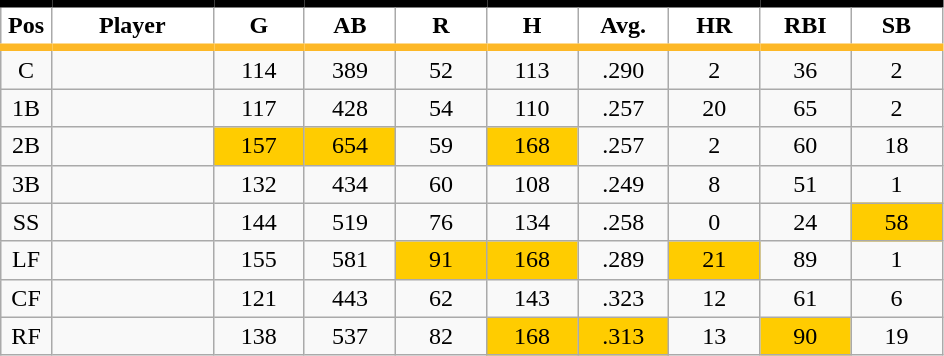<table class="wikitable sortable">
<tr>
<th style="background:#FFFFFF; border-top:#000000 5px solid; border-bottom:#FDB827 5px solid;" width="5%">Pos</th>
<th style="background:#FFFFFF; border-top:#000000 5px solid; border-bottom:#FDB827 5px solid;" width="16%">Player</th>
<th style="background:#FFFFFF; border-top:#000000 5px solid; border-bottom:#FDB827 5px solid;" width="9%">G</th>
<th style="background:#FFFFFF; border-top:#000000 5px solid; border-bottom:#FDB827 5px solid;" width="9%">AB</th>
<th style="background:#FFFFFF; border-top:#000000 5px solid; border-bottom:#FDB827 5px solid;" width="9%">R</th>
<th style="background:#FFFFFF; border-top:#000000 5px solid; border-bottom:#FDB827 5px solid;" width="9%">H</th>
<th style="background:#FFFFFF; border-top:#000000 5px solid; border-bottom:#FDB827 5px solid;" width="9%">Avg.</th>
<th style="background:#FFFFFF; border-top:#000000 5px solid; border-bottom:#FDB827 5px solid;" width="9%">HR</th>
<th style="background:#FFFFFF; border-top:#000000 5px solid; border-bottom:#FDB827 5px solid;" width="9%">RBI</th>
<th style="background:#FFFFFF; border-top:#000000 5px solid; border-bottom:#FDB827 5px solid;" width="9%">SB</th>
</tr>
<tr align="center">
<td>C</td>
<td></td>
<td>114</td>
<td>389</td>
<td>52</td>
<td>113</td>
<td>.290</td>
<td>2</td>
<td>36</td>
<td>2</td>
</tr>
<tr align="center">
<td>1B</td>
<td></td>
<td>117</td>
<td>428</td>
<td>54</td>
<td>110</td>
<td>.257</td>
<td>20</td>
<td>65</td>
<td>2</td>
</tr>
<tr align="center">
<td>2B</td>
<td></td>
<td bgcolor="#FFCC00">157</td>
<td bgcolor="#FFCC00">654</td>
<td>59</td>
<td bgcolor="#FFCC00">168</td>
<td>.257</td>
<td>2</td>
<td>60</td>
<td>18</td>
</tr>
<tr align="center">
<td>3B</td>
<td></td>
<td>132</td>
<td>434</td>
<td>60</td>
<td>108</td>
<td>.249</td>
<td>8</td>
<td>51</td>
<td>1</td>
</tr>
<tr align="center">
<td>SS</td>
<td></td>
<td>144</td>
<td>519</td>
<td>76</td>
<td>134</td>
<td>.258</td>
<td>0</td>
<td>24</td>
<td bgcolor="#FFCC00">58</td>
</tr>
<tr align="center">
<td>LF</td>
<td></td>
<td>155</td>
<td>581</td>
<td bgcolor="#FFCC00">91</td>
<td bgcolor="#FFCC00">168</td>
<td>.289</td>
<td bgcolor="#FFCC00">21</td>
<td>89</td>
<td>1</td>
</tr>
<tr align="center">
<td>CF</td>
<td></td>
<td>121</td>
<td>443</td>
<td>62</td>
<td>143</td>
<td>.323</td>
<td>12</td>
<td>61</td>
<td>6</td>
</tr>
<tr align="center">
<td>RF</td>
<td></td>
<td>138</td>
<td>537</td>
<td>82</td>
<td bgcolor="#FFCC00">168</td>
<td bgcolor="#FFCC00">.313</td>
<td>13</td>
<td bgcolor="#FFCC00">90</td>
<td>19</td>
</tr>
</table>
